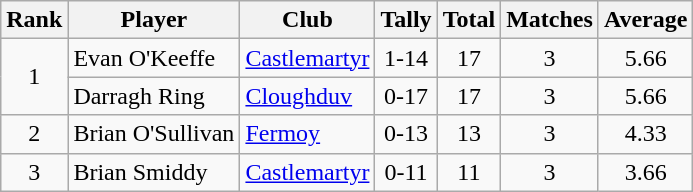<table class="wikitable">
<tr>
<th>Rank</th>
<th>Player</th>
<th>Club</th>
<th>Tally</th>
<th>Total</th>
<th>Matches</th>
<th>Average</th>
</tr>
<tr>
<td rowspan=2 align=center>1</td>
<td>Evan O'Keeffe</td>
<td><a href='#'>Castlemartyr</a></td>
<td align=center>1-14</td>
<td align=center>17</td>
<td align=center>3</td>
<td align=center>5.66</td>
</tr>
<tr>
<td>Darragh Ring</td>
<td><a href='#'>Cloughduv</a></td>
<td align=center>0-17</td>
<td align=center>17</td>
<td align=center>3</td>
<td align=center>5.66</td>
</tr>
<tr>
<td rowspan=1 align=center>2</td>
<td>Brian O'Sullivan</td>
<td><a href='#'>Fermoy</a></td>
<td align=center>0-13</td>
<td align=center>13</td>
<td align=center>3</td>
<td align=center>4.33</td>
</tr>
<tr>
<td rowspan=1 align=center>3</td>
<td>Brian Smiddy</td>
<td><a href='#'>Castlemartyr</a></td>
<td align=center>0-11</td>
<td align=center>11</td>
<td align=center>3</td>
<td align=center>3.66</td>
</tr>
</table>
